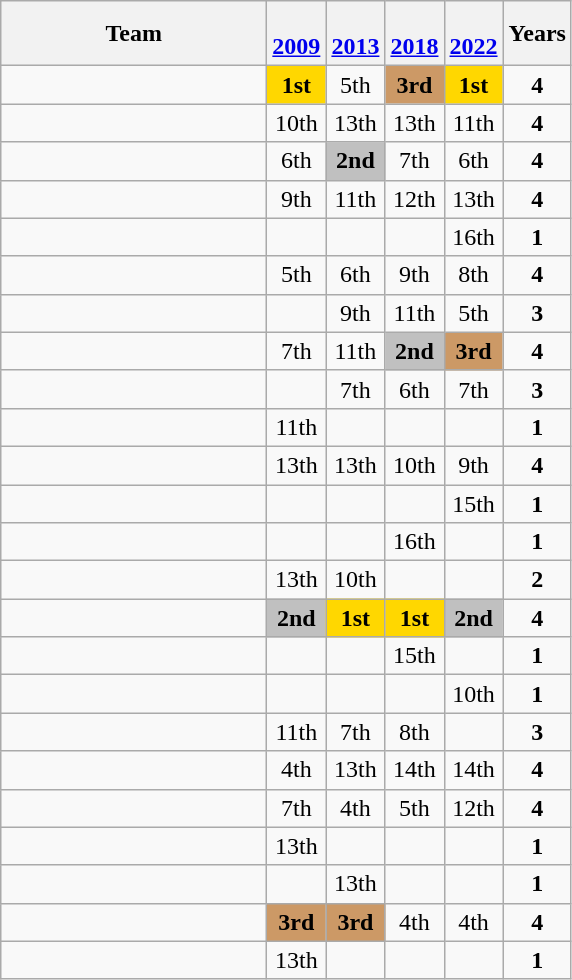<table class="wikitable" style="text-align: center">
<tr>
<th width=170>Team</th>
<th><br><a href='#'>2009</a></th>
<th><br><a href='#'>2013</a></th>
<th><br><a href='#'>2018</a></th>
<th><br><a href='#'>2022</a></th>
<th>Years</th>
</tr>
<tr>
<td align=left></td>
<td bgcolor=gold><strong>1st</strong></td>
<td>5th</td>
<td bgcolor=cc9966><strong>3rd</strong></td>
<td bgcolor=gold><strong>1st</strong></td>
<td><strong>4</strong></td>
</tr>
<tr>
<td align=left></td>
<td>10th</td>
<td>13th</td>
<td>13th</td>
<td>11th</td>
<td><strong>4</strong></td>
</tr>
<tr>
<td align=left></td>
<td>6th</td>
<td bgcolor=silver><strong>2nd</strong></td>
<td>7th</td>
<td>6th</td>
<td><strong>4</strong></td>
</tr>
<tr>
<td align=left></td>
<td>9th</td>
<td>11th</td>
<td>12th</td>
<td>13th</td>
<td><strong>4</strong></td>
</tr>
<tr>
<td align=left></td>
<td></td>
<td></td>
<td></td>
<td>16th</td>
<td><strong>1</strong></td>
</tr>
<tr>
<td align=left></td>
<td>5th</td>
<td>6th</td>
<td>9th</td>
<td>8th</td>
<td><strong>4</strong></td>
</tr>
<tr>
<td align=left></td>
<td></td>
<td>9th</td>
<td>11th</td>
<td>5th</td>
<td><strong>3</strong></td>
</tr>
<tr>
<td align=left></td>
<td>7th</td>
<td>11th</td>
<td bgcolor=silver><strong>2nd</strong></td>
<td bgcolor=cc9966><strong>3rd</strong></td>
<td><strong>4</strong></td>
</tr>
<tr>
<td align=left></td>
<td></td>
<td>7th</td>
<td>6th</td>
<td>7th</td>
<td><strong>3</strong></td>
</tr>
<tr>
<td align=left></td>
<td>11th</td>
<td></td>
<td></td>
<td></td>
<td><strong>1</strong></td>
</tr>
<tr>
<td align=left></td>
<td>13th</td>
<td>13th</td>
<td>10th</td>
<td>9th</td>
<td><strong>4</strong></td>
</tr>
<tr>
<td align=left></td>
<td></td>
<td></td>
<td></td>
<td>15th</td>
<td><strong>1</strong></td>
</tr>
<tr>
<td align=left></td>
<td></td>
<td></td>
<td>16th</td>
<td></td>
<td><strong>1</strong></td>
</tr>
<tr>
<td align=left></td>
<td>13th</td>
<td>10th</td>
<td></td>
<td></td>
<td><strong>2</strong></td>
</tr>
<tr>
<td align=left></td>
<td bgcolor=silver><strong>2nd</strong></td>
<td bgcolor=gold><strong>1st</strong></td>
<td bgcolor=gold><strong>1st</strong></td>
<td bgcolor=silver><strong>2nd</strong></td>
<td><strong>4</strong></td>
</tr>
<tr>
<td align=left></td>
<td></td>
<td></td>
<td>15th</td>
<td></td>
<td><strong>1</strong></td>
</tr>
<tr>
<td align=left></td>
<td></td>
<td></td>
<td></td>
<td>10th</td>
<td><strong>1</strong></td>
</tr>
<tr>
<td align=left></td>
<td>11th</td>
<td>7th</td>
<td>8th</td>
<td></td>
<td><strong>3</strong></td>
</tr>
<tr>
<td align=left></td>
<td>4th</td>
<td>13th</td>
<td>14th</td>
<td>14th</td>
<td><strong>4</strong></td>
</tr>
<tr>
<td align=left></td>
<td>7th</td>
<td>4th</td>
<td>5th</td>
<td>12th</td>
<td><strong>4</strong></td>
</tr>
<tr>
<td align=left></td>
<td>13th</td>
<td></td>
<td></td>
<td></td>
<td><strong>1</strong></td>
</tr>
<tr>
<td align=left></td>
<td></td>
<td>13th</td>
<td></td>
<td></td>
<td><strong>1</strong></td>
</tr>
<tr>
<td align=left></td>
<td bgcolor=cc9966><strong>3rd</strong></td>
<td bgcolor=cc9966><strong>3rd</strong></td>
<td>4th</td>
<td>4th</td>
<td><strong>4</strong></td>
</tr>
<tr>
<td align=left></td>
<td>13th</td>
<td></td>
<td></td>
<td></td>
<td><strong>1</strong></td>
</tr>
</table>
